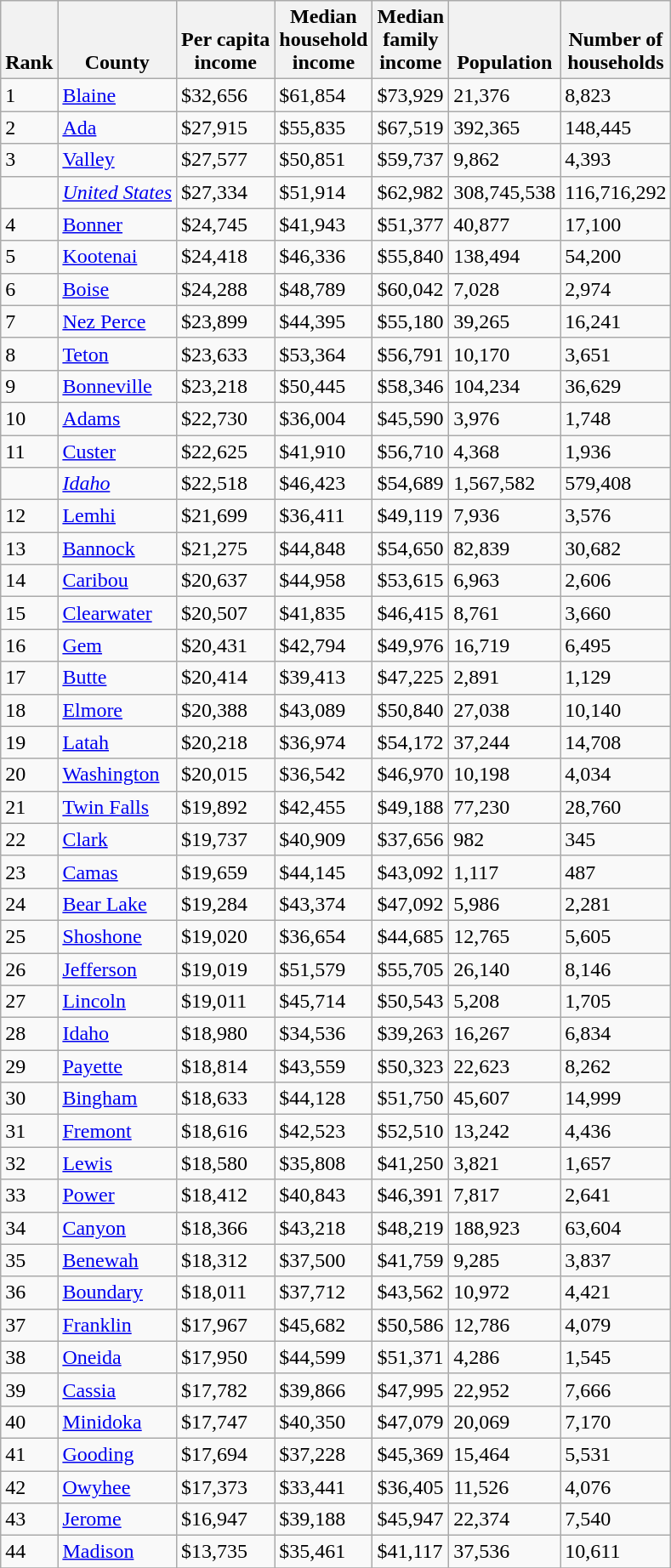<table class="wikitable sortable">
<tr valign=bottom>
<th>Rank</th>
<th>County</th>
<th>Per capita<br>income</th>
<th>Median<br>household<br>income</th>
<th>Median<br>family<br>income</th>
<th>Population</th>
<th>Number of<br>households</th>
</tr>
<tr>
<td>1</td>
<td><a href='#'>Blaine</a></td>
<td>$32,656</td>
<td>$61,854</td>
<td>$73,929</td>
<td>21,376</td>
<td>8,823</td>
</tr>
<tr>
<td>2</td>
<td><a href='#'>Ada</a></td>
<td>$27,915</td>
<td>$55,835</td>
<td>$67,519</td>
<td>392,365</td>
<td>148,445</td>
</tr>
<tr>
<td>3</td>
<td><a href='#'>Valley</a></td>
<td>$27,577</td>
<td>$50,851</td>
<td>$59,737</td>
<td>9,862</td>
<td>4,393</td>
</tr>
<tr>
<td></td>
<td><em><a href='#'>United States</a></em></td>
<td>$27,334</td>
<td>$51,914</td>
<td>$62,982</td>
<td>308,745,538</td>
<td>116,716,292</td>
</tr>
<tr>
<td>4</td>
<td><a href='#'>Bonner</a></td>
<td>$24,745</td>
<td>$41,943</td>
<td>$51,377</td>
<td>40,877</td>
<td>17,100</td>
</tr>
<tr>
<td>5</td>
<td><a href='#'>Kootenai</a></td>
<td>$24,418</td>
<td>$46,336</td>
<td>$55,840</td>
<td>138,494</td>
<td>54,200</td>
</tr>
<tr>
<td>6</td>
<td><a href='#'>Boise</a></td>
<td>$24,288</td>
<td>$48,789</td>
<td>$60,042</td>
<td>7,028</td>
<td>2,974</td>
</tr>
<tr>
<td>7</td>
<td><a href='#'>Nez Perce</a></td>
<td>$23,899</td>
<td>$44,395</td>
<td>$55,180</td>
<td>39,265</td>
<td>16,241</td>
</tr>
<tr>
<td>8</td>
<td><a href='#'>Teton</a></td>
<td>$23,633</td>
<td>$53,364</td>
<td>$56,791</td>
<td>10,170</td>
<td>3,651</td>
</tr>
<tr>
<td>9</td>
<td><a href='#'>Bonneville</a></td>
<td>$23,218</td>
<td>$50,445</td>
<td>$58,346</td>
<td>104,234</td>
<td>36,629</td>
</tr>
<tr>
<td>10</td>
<td><a href='#'>Adams</a></td>
<td>$22,730</td>
<td>$36,004</td>
<td>$45,590</td>
<td>3,976</td>
<td>1,748</td>
</tr>
<tr>
<td>11</td>
<td><a href='#'>Custer</a></td>
<td>$22,625</td>
<td>$41,910</td>
<td>$56,710</td>
<td>4,368</td>
<td>1,936</td>
</tr>
<tr>
<td></td>
<td><em><a href='#'>Idaho</a></em></td>
<td>$22,518</td>
<td>$46,423</td>
<td>$54,689</td>
<td>1,567,582</td>
<td>579,408</td>
</tr>
<tr>
<td>12</td>
<td><a href='#'>Lemhi</a></td>
<td>$21,699</td>
<td>$36,411</td>
<td>$49,119</td>
<td>7,936</td>
<td>3,576</td>
</tr>
<tr>
<td>13</td>
<td><a href='#'>Bannock</a></td>
<td>$21,275</td>
<td>$44,848</td>
<td>$54,650</td>
<td>82,839</td>
<td>30,682</td>
</tr>
<tr>
<td>14</td>
<td><a href='#'>Caribou</a></td>
<td>$20,637</td>
<td>$44,958</td>
<td>$53,615</td>
<td>6,963</td>
<td>2,606</td>
</tr>
<tr>
<td>15</td>
<td><a href='#'>Clearwater</a></td>
<td>$20,507</td>
<td>$41,835</td>
<td>$46,415</td>
<td>8,761</td>
<td>3,660</td>
</tr>
<tr>
<td>16</td>
<td><a href='#'>Gem</a></td>
<td>$20,431</td>
<td>$42,794</td>
<td>$49,976</td>
<td>16,719</td>
<td>6,495</td>
</tr>
<tr>
<td>17</td>
<td><a href='#'>Butte</a></td>
<td>$20,414</td>
<td>$39,413</td>
<td>$47,225</td>
<td>2,891</td>
<td>1,129</td>
</tr>
<tr>
<td>18</td>
<td><a href='#'>Elmore</a></td>
<td>$20,388</td>
<td>$43,089</td>
<td>$50,840</td>
<td>27,038</td>
<td>10,140</td>
</tr>
<tr>
<td>19</td>
<td><a href='#'>Latah</a></td>
<td>$20,218</td>
<td>$36,974</td>
<td>$54,172</td>
<td>37,244</td>
<td>14,708</td>
</tr>
<tr>
<td>20</td>
<td><a href='#'>Washington</a></td>
<td>$20,015</td>
<td>$36,542</td>
<td>$46,970</td>
<td>10,198</td>
<td>4,034</td>
</tr>
<tr>
<td>21</td>
<td><a href='#'>Twin Falls</a></td>
<td>$19,892</td>
<td>$42,455</td>
<td>$49,188</td>
<td>77,230</td>
<td>28,760</td>
</tr>
<tr>
<td>22</td>
<td><a href='#'>Clark</a></td>
<td>$19,737</td>
<td>$40,909</td>
<td>$37,656</td>
<td>982</td>
<td>345</td>
</tr>
<tr>
<td>23</td>
<td><a href='#'>Camas</a></td>
<td>$19,659</td>
<td>$44,145</td>
<td>$43,092</td>
<td>1,117</td>
<td>487</td>
</tr>
<tr>
<td>24</td>
<td><a href='#'>Bear Lake</a></td>
<td>$19,284</td>
<td>$43,374</td>
<td>$47,092</td>
<td>5,986</td>
<td>2,281</td>
</tr>
<tr>
<td>25</td>
<td><a href='#'>Shoshone</a></td>
<td>$19,020</td>
<td>$36,654</td>
<td>$44,685</td>
<td>12,765</td>
<td>5,605</td>
</tr>
<tr>
<td>26</td>
<td><a href='#'>Jefferson</a></td>
<td>$19,019</td>
<td>$51,579</td>
<td>$55,705</td>
<td>26,140</td>
<td>8,146</td>
</tr>
<tr>
<td>27</td>
<td><a href='#'>Lincoln</a></td>
<td>$19,011</td>
<td>$45,714</td>
<td>$50,543</td>
<td>5,208</td>
<td>1,705</td>
</tr>
<tr>
<td>28</td>
<td><a href='#'>Idaho</a></td>
<td>$18,980</td>
<td>$34,536</td>
<td>$39,263</td>
<td>16,267</td>
<td>6,834</td>
</tr>
<tr>
<td>29</td>
<td><a href='#'>Payette</a></td>
<td>$18,814</td>
<td>$43,559</td>
<td>$50,323</td>
<td>22,623</td>
<td>8,262</td>
</tr>
<tr>
<td>30</td>
<td><a href='#'>Bingham</a></td>
<td>$18,633</td>
<td>$44,128</td>
<td>$51,750</td>
<td>45,607</td>
<td>14,999</td>
</tr>
<tr>
<td>31</td>
<td><a href='#'>Fremont</a></td>
<td>$18,616</td>
<td>$42,523</td>
<td>$52,510</td>
<td>13,242</td>
<td>4,436</td>
</tr>
<tr>
<td>32</td>
<td><a href='#'>Lewis</a></td>
<td>$18,580</td>
<td>$35,808</td>
<td>$41,250</td>
<td>3,821</td>
<td>1,657</td>
</tr>
<tr>
<td>33</td>
<td><a href='#'>Power</a></td>
<td>$18,412</td>
<td>$40,843</td>
<td>$46,391</td>
<td>7,817</td>
<td>2,641</td>
</tr>
<tr>
<td>34</td>
<td><a href='#'>Canyon</a></td>
<td>$18,366</td>
<td>$43,218</td>
<td>$48,219</td>
<td>188,923</td>
<td>63,604</td>
</tr>
<tr>
<td>35</td>
<td><a href='#'>Benewah</a></td>
<td>$18,312</td>
<td>$37,500</td>
<td>$41,759</td>
<td>9,285</td>
<td>3,837</td>
</tr>
<tr>
<td>36</td>
<td><a href='#'>Boundary</a></td>
<td>$18,011</td>
<td>$37,712</td>
<td>$43,562</td>
<td>10,972</td>
<td>4,421</td>
</tr>
<tr>
<td>37</td>
<td><a href='#'>Franklin</a></td>
<td>$17,967</td>
<td>$45,682</td>
<td>$50,586</td>
<td>12,786</td>
<td>4,079</td>
</tr>
<tr>
<td>38</td>
<td><a href='#'>Oneida</a></td>
<td>$17,950</td>
<td>$44,599</td>
<td>$51,371</td>
<td>4,286</td>
<td>1,545</td>
</tr>
<tr>
<td>39</td>
<td><a href='#'>Cassia</a></td>
<td>$17,782</td>
<td>$39,866</td>
<td>$47,995</td>
<td>22,952</td>
<td>7,666</td>
</tr>
<tr>
<td>40</td>
<td><a href='#'>Minidoka</a></td>
<td>$17,747</td>
<td>$40,350</td>
<td>$47,079</td>
<td>20,069</td>
<td>7,170</td>
</tr>
<tr>
<td>41</td>
<td><a href='#'>Gooding</a></td>
<td>$17,694</td>
<td>$37,228</td>
<td>$45,369</td>
<td>15,464</td>
<td>5,531</td>
</tr>
<tr>
<td>42</td>
<td><a href='#'>Owyhee</a></td>
<td>$17,373</td>
<td>$33,441</td>
<td>$36,405</td>
<td>11,526</td>
<td>4,076</td>
</tr>
<tr>
<td>43</td>
<td><a href='#'>Jerome</a></td>
<td>$16,947</td>
<td>$39,188</td>
<td>$45,947</td>
<td>22,374</td>
<td>7,540</td>
</tr>
<tr>
<td>44</td>
<td><a href='#'>Madison</a></td>
<td>$13,735</td>
<td>$35,461</td>
<td>$41,117</td>
<td>37,536</td>
<td>10,611</td>
</tr>
<tr>
</tr>
</table>
